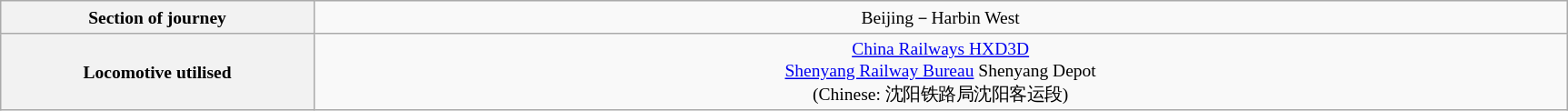<table class="wikitable" style="text-align: center; font-size: small;">
<tr>
<th>Section of journey</th>
<td>Beijing－Harbin West</td>
</tr>
<tr>
<th style="width: 10%;">Locomotive utilised</th>
<td style="width: 40%;"><a href='#'>China Railways HXD3D</a><br><a href='#'>Shenyang Railway Bureau</a> Shenyang Depot<br>(Chinese: 沈阳铁路局沈阳客运段)</td>
</tr>
</table>
